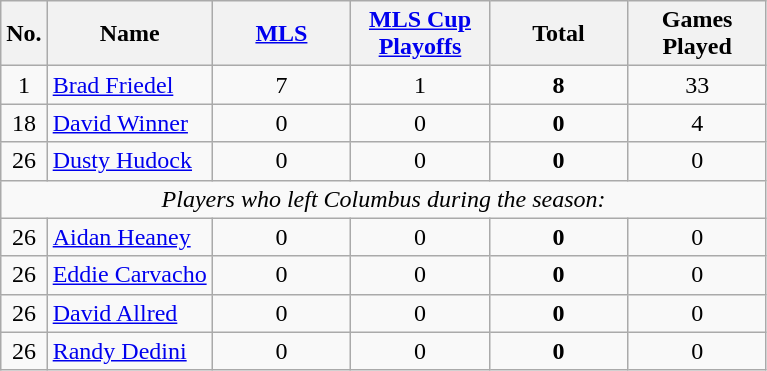<table class="wikitable sortable" style="text-align: center;">
<tr>
<th rowspan=1>No.</th>
<th rowspan=1>Name</th>
<th style="width:85px;"><a href='#'>MLS</a></th>
<th style="width:85px;"><a href='#'>MLS Cup Playoffs</a></th>
<th style="width:85px;"><strong>Total</strong></th>
<th style="width:85px;"><strong>Games Played</strong></th>
</tr>
<tr>
<td>1</td>
<td align=left> <a href='#'>Brad Friedel</a></td>
<td>7</td>
<td>1</td>
<td><strong>8</strong></td>
<td>33</td>
</tr>
<tr>
<td>18</td>
<td align=left> <a href='#'>David Winner</a></td>
<td>0</td>
<td>0</td>
<td><strong>0</strong></td>
<td>4</td>
</tr>
<tr>
<td>26</td>
<td align=left> <a href='#'>Dusty Hudock</a></td>
<td>0</td>
<td>0</td>
<td><strong>0</strong></td>
<td>0</td>
</tr>
<tr>
<td colspan=9 align=center><em>Players who left Columbus during the season:</em></td>
</tr>
<tr>
<td>26</td>
<td align=left> <a href='#'>Aidan Heaney</a></td>
<td>0</td>
<td>0</td>
<td><strong>0</strong></td>
<td>0</td>
</tr>
<tr>
<td>26</td>
<td align=left> <a href='#'>Eddie Carvacho</a></td>
<td>0</td>
<td>0</td>
<td><strong>0</strong></td>
<td>0</td>
</tr>
<tr>
<td>26</td>
<td align=left> <a href='#'>David Allred</a></td>
<td>0</td>
<td>0</td>
<td><strong>0</strong></td>
<td>0</td>
</tr>
<tr>
<td>26</td>
<td align=left> <a href='#'>Randy Dedini</a></td>
<td>0</td>
<td>0</td>
<td><strong>0</strong></td>
<td>0</td>
</tr>
</table>
